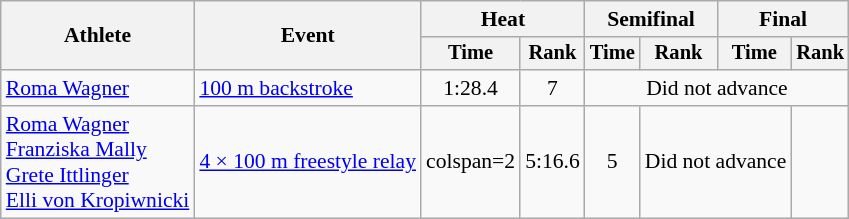<table class=wikitable style="font-size:90%;">
<tr>
<th rowspan=2>Athlete</th>
<th rowspan=2>Event</th>
<th colspan=2>Heat</th>
<th colspan=2>Semifinal</th>
<th colspan=2>Final</th>
</tr>
<tr style="font-size:95%">
<th>Time</th>
<th>Rank</th>
<th>Time</th>
<th>Rank</th>
<th>Time</th>
<th>Rank</th>
</tr>
<tr align=center>
<td align=left><a href='#'>Roma Wagner</a></td>
<td align=left><a href='#'>100 m backstroke</a></td>
<td>1:28.4</td>
<td>7</td>
<td colspan=4>Did not advance</td>
</tr>
<tr align=center>
<td align=left><a href='#'>Roma Wagner</a><br><a href='#'>Franziska Mally</a><br><a href='#'>Grete Ittlinger</a><br><a href='#'>Elli von Kropiwnicki</a></td>
<td align=left><a href='#'>4 × 100 m freestyle relay</a></td>
<td>colspan=2 </td>
<td>5:16.6</td>
<td>5</td>
<td colspan=2>Did not advance</td>
</tr>
</table>
